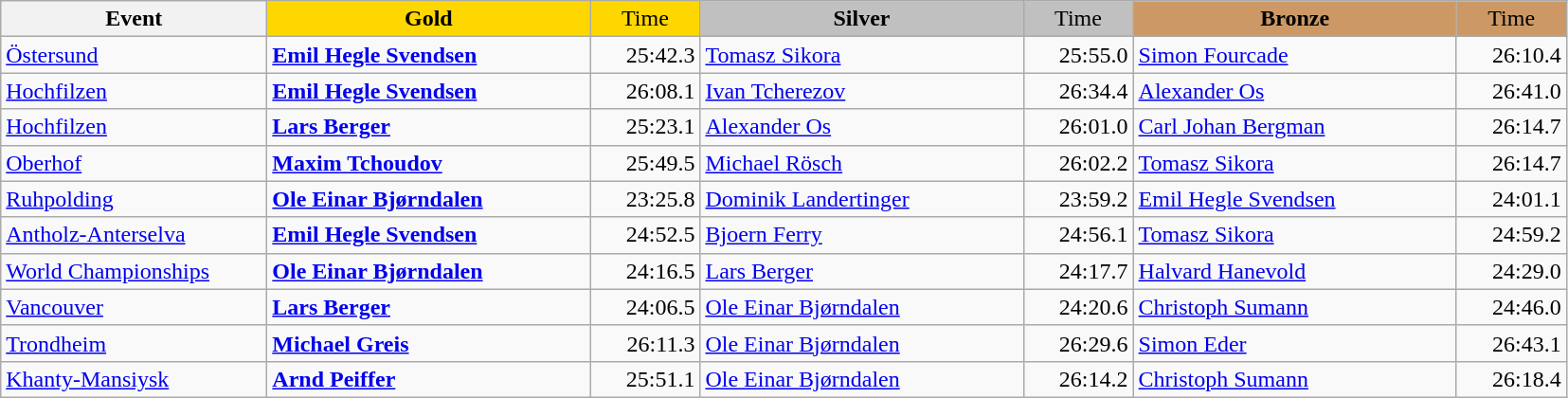<table class="wikitable">
<tr>
<th width="180">Event</th>
<th width="220" style="background:gold">Gold</th>
<th width="70" style="background:gold;font-weight:normal">Time</th>
<th width="220" style="background:silver">Silver</th>
<th width="70" style="background:silver;font-weight:normal">Time</th>
<th width="220" style="background:#CC9966">Bronze</th>
<th width="70" style="background:#CC9966;font-weight:normal">Time</th>
</tr>
<tr>
<td><a href='#'>Östersund</a><br></td>
<td><strong><a href='#'>Emil Hegle Svendsen</a></strong><br></td>
<td align="right">25:42.3 <br> </td>
<td><a href='#'>Tomasz Sikora</a><br></td>
<td align="right">25:55.0 <br> </td>
<td><a href='#'>Simon Fourcade</a><br></td>
<td align="right">26:10.4 <br> </td>
</tr>
<tr>
<td><a href='#'>Hochfilzen</a><br></td>
<td><strong><a href='#'>Emil Hegle Svendsen</a></strong><br></td>
<td align="right">26:08.1 <br> </td>
<td><a href='#'>Ivan Tcherezov</a><br></td>
<td align="right">26:34.4 <br> </td>
<td><a href='#'>Alexander Os</a><br></td>
<td align="right">26:41.0 <br> </td>
</tr>
<tr>
<td><a href='#'>Hochfilzen</a><br></td>
<td><strong><a href='#'>Lars Berger</a></strong><br></td>
<td align="right">25:23.1 <br> </td>
<td><a href='#'>Alexander Os</a><br></td>
<td align="right">26:01.0 <br> </td>
<td><a href='#'>Carl Johan Bergman</a><br></td>
<td align="right">26:14.7 <br> </td>
</tr>
<tr>
<td><a href='#'>Oberhof</a><br></td>
<td><strong><a href='#'>Maxim Tchoudov</a></strong><br></td>
<td align="right">25:49.5 <br> </td>
<td><a href='#'>Michael Rösch</a><br></td>
<td align="right">26:02.2 <br> </td>
<td><a href='#'>Tomasz Sikora</a><br></td>
<td align="right">26:14.7 <br> </td>
</tr>
<tr>
<td><a href='#'>Ruhpolding</a><br></td>
<td><strong><a href='#'>Ole Einar Bjørndalen</a></strong><br></td>
<td align="right">23:25.8 <br> </td>
<td><a href='#'>Dominik Landertinger</a><br></td>
<td align="right">23:59.2 <br> </td>
<td><a href='#'>Emil Hegle Svendsen</a><br></td>
<td align="right">24:01.1 <br> </td>
</tr>
<tr>
<td><a href='#'>Antholz-Anterselva</a><br></td>
<td><strong><a href='#'>Emil Hegle Svendsen</a></strong><br></td>
<td align="right">24:52.5 <br> </td>
<td><a href='#'>Bjoern Ferry</a><br></td>
<td align="right">24:56.1 <br> </td>
<td><a href='#'>Tomasz Sikora</a><br></td>
<td align="right">24:59.2 <br> </td>
</tr>
<tr>
<td><a href='#'>World Championships</a><br></td>
<td><strong><a href='#'>Ole Einar Bjørndalen</a></strong><br></td>
<td align="right">24:16.5 <br> </td>
<td><a href='#'>Lars Berger</a><br></td>
<td align="right">24:17.7 <br> </td>
<td><a href='#'>Halvard Hanevold</a><br></td>
<td align="right">24:29.0 <br> </td>
</tr>
<tr>
<td><a href='#'>Vancouver</a><br></td>
<td><strong><a href='#'>Lars Berger</a></strong><br></td>
<td align="right">24:06.5 <br> </td>
<td><a href='#'>Ole Einar Bjørndalen</a><br></td>
<td align="right">24:20.6 <br> </td>
<td><a href='#'>Christoph Sumann</a><br></td>
<td align="right">24:46.0 <br> </td>
</tr>
<tr>
<td><a href='#'>Trondheim</a><br></td>
<td><strong><a href='#'>Michael Greis</a></strong><br></td>
<td align="right">26:11.3 <br> </td>
<td><a href='#'>Ole Einar Bjørndalen</a><br></td>
<td align="right">26:29.6 <br> </td>
<td><a href='#'>Simon Eder</a><br></td>
<td align="right">26:43.1 <br> </td>
</tr>
<tr>
<td><a href='#'>Khanty-Mansiysk</a><br></td>
<td><strong><a href='#'>Arnd Peiffer</a></strong><br></td>
<td align="right">25:51.1 <br> </td>
<td><a href='#'>Ole Einar Bjørndalen</a><br></td>
<td align="right">26:14.2 <br> </td>
<td><a href='#'>Christoph Sumann</a><br></td>
<td align="right">26:18.4 <br> </td>
</tr>
</table>
